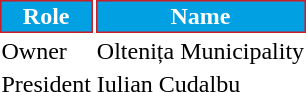<table class="toccolours">
<tr>
<th style="background:#01a0e2;color:#FFFFFF;border:1px solid #c91d27">Role</th>
<th style="background:#01a0e2;color:#FFFFFF;border:1px solid #c91d27">Name</th>
</tr>
<tr>
<td>Owner</td>
<td> Oltenița Municipality</td>
</tr>
<tr>
<td>President</td>
<td> Iulian Cudalbu</td>
</tr>
</table>
